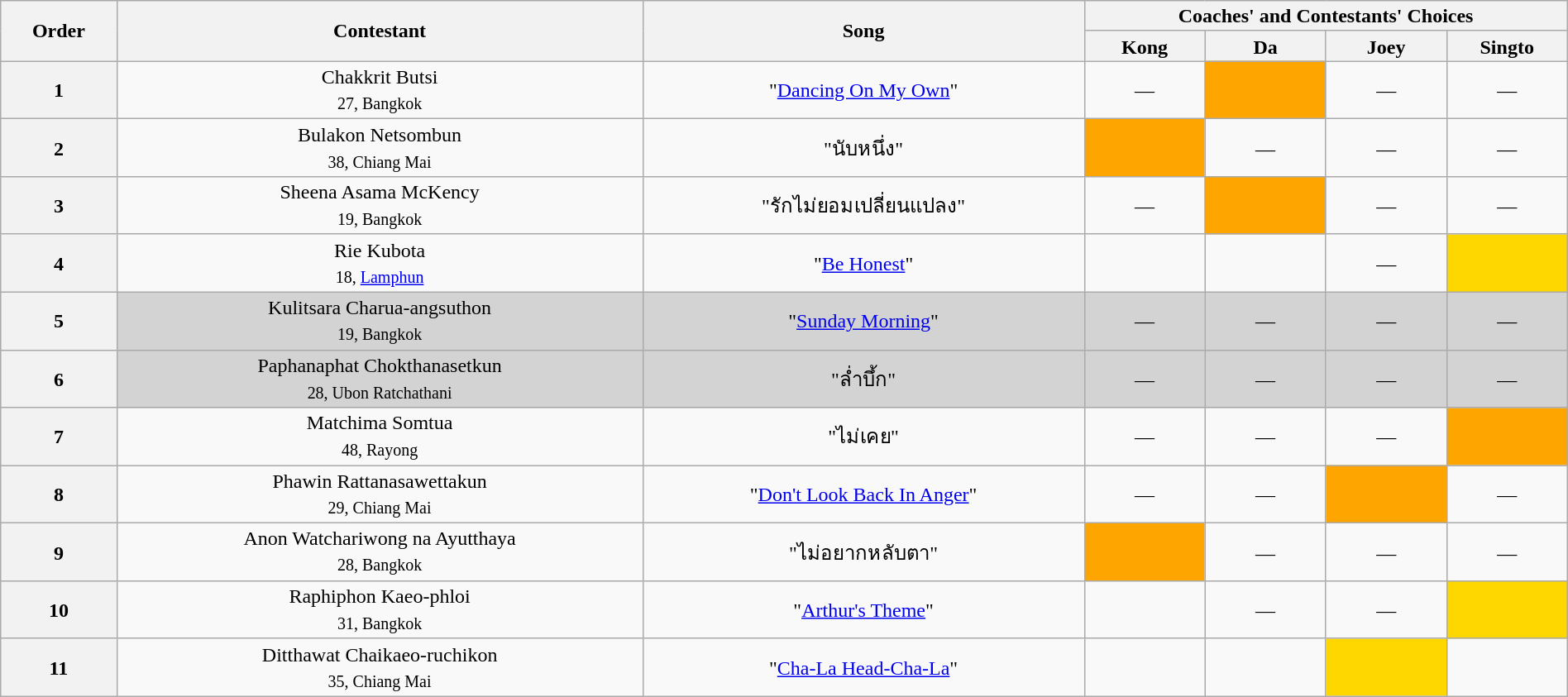<table class="wikitable" style="text-align:center; line-height:17px; width:100%;">
<tr>
<th rowspan=2>Order</th>
<th rowspan=2>Contestant</th>
<th rowspan=2>Song</th>
<th colspan=4>Coaches' and Contestants' Choices</th>
</tr>
<tr>
<th width="90">Kong</th>
<th width="90">Da</th>
<th width="90">Joey</th>
<th width="90">Singto</th>
</tr>
<tr>
<th>1</th>
<td>Chakkrit Butsi<br><sub>27, Bangkok</sub></td>
<td>"<a href='#'>Dancing On My Own</a>"</td>
<td>—</td>
<td style = "background:orange"></td>
<td>—</td>
<td>—</td>
</tr>
<tr>
<th>2</th>
<td>Bulakon Netsombun<br><sub>38, Chiang Mai</sub></td>
<td>"นับหนึ่ง"</td>
<td style = "background:orange"></td>
<td>—</td>
<td>—</td>
<td>—</td>
</tr>
<tr>
<th>3</th>
<td>Sheena Asama McKency<br><sub>19, Bangkok</sub></td>
<td>"รักไม่ยอมเปลี่ยนแปลง"</td>
<td>—</td>
<td style = "background:orange"></td>
<td>—</td>
<td>—</td>
</tr>
<tr>
<th>4</th>
<td>Rie Kubota<br><sub>18, <a href='#'>Lamphun</a></sub></td>
<td>"<a href='#'>Be Honest</a>"</td>
<td></td>
<td></td>
<td>—</td>
<td style = "background:gold"></td>
</tr>
<tr bgcolor=lightgrey>
<th>5</th>
<td>Kulitsara Charua-angsuthon<br><sub>19, Bangkok</sub></td>
<td>"<a href='#'>Sunday Morning</a>"</td>
<td>—</td>
<td>—</td>
<td>—</td>
<td>—</td>
</tr>
<tr bgcolor=lightgrey>
<th>6</th>
<td>Paphanaphat Chokthanasetkun<br><sub>28, Ubon Ratchathani</sub></td>
<td>"ล่ำบึ้ก"</td>
<td>—</td>
<td>—</td>
<td>—</td>
<td>—</td>
</tr>
<tr>
<th>7</th>
<td>Matchima Somtua<br><sub>48, Rayong</sub></td>
<td>"ไม่เคย"</td>
<td>—</td>
<td>—</td>
<td>—</td>
<td style = "background:orange"></td>
</tr>
<tr>
<th>8</th>
<td>Phawin Rattanasawettakun<br><sub>29, Chiang Mai</sub></td>
<td>"<a href='#'>Don't Look Back In Anger</a>"</td>
<td>—</td>
<td>—</td>
<td style = "background:orange"></td>
<td>—</td>
</tr>
<tr>
<th>9</th>
<td>Anon Watchariwong na Ayutthaya<br><sub>28, Bangkok</sub></td>
<td>"ไม่อยากหลับตา"</td>
<td style = "background:orange"></td>
<td>—</td>
<td>—</td>
<td>—</td>
</tr>
<tr>
<th>10</th>
<td>Raphiphon Kaeo-phloi<br><sub>31, Bangkok</sub></td>
<td>"<a href='#'>Arthur's Theme</a>"</td>
<td></td>
<td>—</td>
<td>—</td>
<td style = "background:gold"></td>
</tr>
<tr>
<th>11</th>
<td>Ditthawat Chaikaeo-ruchikon<br><sub>35, Chiang Mai</sub></td>
<td>"<a href='#'>Cha-La Head-Cha-La</a>"</td>
<td></td>
<td></td>
<td style = "background:gold"></td>
<td></td>
</tr>
</table>
